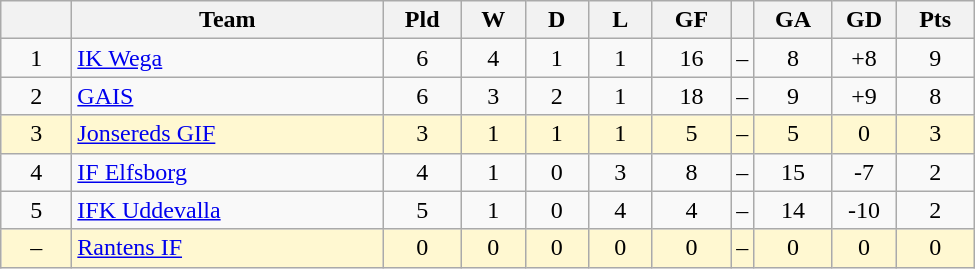<table class="wikitable" style="text-align: center;">
<tr>
<th style="width: 40px;"></th>
<th style="width: 200px;">Team</th>
<th style="width: 45px;">Pld</th>
<th style="width: 35px;">W</th>
<th style="width: 35px;">D</th>
<th style="width: 35px;">L</th>
<th style="width: 45px;">GF</th>
<th></th>
<th style="width: 45px;">GA</th>
<th style="width: 35px;">GD</th>
<th style="width: 45px;">Pts</th>
</tr>
<tr>
<td>1</td>
<td style="text-align: left;"><a href='#'>IK Wega</a></td>
<td>6</td>
<td>4</td>
<td>1</td>
<td>1</td>
<td>16</td>
<td>–</td>
<td>8</td>
<td>+8</td>
<td>9</td>
</tr>
<tr>
<td>2</td>
<td style="text-align: left;"><a href='#'>GAIS</a></td>
<td>6</td>
<td>3</td>
<td>2</td>
<td>1</td>
<td>18</td>
<td>–</td>
<td>9</td>
<td>+9</td>
<td>8</td>
</tr>
<tr style="background: #fff8d1">
<td>3</td>
<td style="text-align: left;"><a href='#'>Jonsereds GIF</a></td>
<td>3</td>
<td>1</td>
<td>1</td>
<td>1</td>
<td>5</td>
<td>–</td>
<td>5</td>
<td>0</td>
<td>3</td>
</tr>
<tr>
<td>4</td>
<td style="text-align: left;"><a href='#'>IF Elfsborg</a></td>
<td>4</td>
<td>1</td>
<td>0</td>
<td>3</td>
<td>8</td>
<td>–</td>
<td>15</td>
<td>-7</td>
<td>2</td>
</tr>
<tr>
<td>5</td>
<td style="text-align: left;"><a href='#'>IFK Uddevalla</a></td>
<td>5</td>
<td>1</td>
<td>0</td>
<td>4</td>
<td>4</td>
<td>–</td>
<td>14</td>
<td>-10</td>
<td>2</td>
</tr>
<tr style="background: #fff8d1">
<td>–</td>
<td style="text-align: left;"><a href='#'>Rantens IF</a></td>
<td>0</td>
<td>0</td>
<td>0</td>
<td>0</td>
<td>0</td>
<td>–</td>
<td>0</td>
<td>0</td>
<td>0</td>
</tr>
</table>
